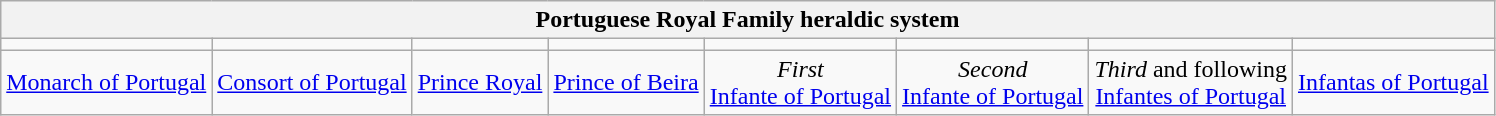<table class="wikitable center">
<tr>
<th colspan=8>Portuguese Royal Family heraldic system</th>
</tr>
<tr>
<td align=center></td>
<td align=center></td>
<td align=center></td>
<td align=center></td>
<td align=center></td>
<td align=center></td>
<td align=center></td>
<td align=center></td>
</tr>
<tr>
<td align=center><a href='#'>Monarch of Portugal</a></td>
<td align=center><a href='#'>Consort of Portugal</a></td>
<td align=center><a href='#'>Prince Royal</a></td>
<td align=center><a href='#'>Prince of Beira</a></td>
<td align=center><em>First</em><br><a href='#'>Infante of Portugal</a></td>
<td align=center><em>Second</em><br><a href='#'>Infante of Portugal</a></td>
<td align=center><em>Third</em> and following<br><a href='#'>Infantes of Portugal</a></td>
<td align=center><a href='#'>Infantas of Portugal</a></td>
</tr>
</table>
